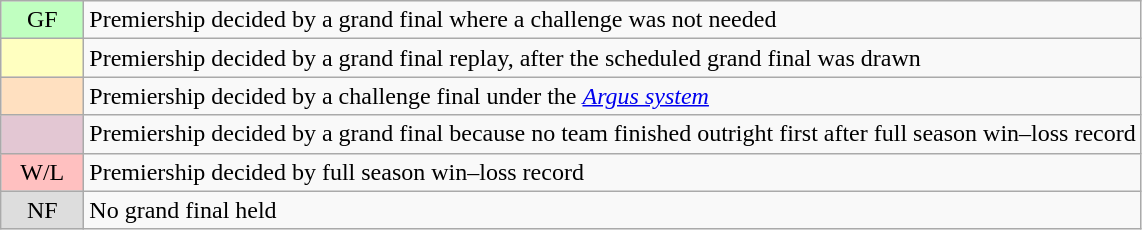<table class="wikitable plainrowheaders" style=text-align:center>
<tr>
<td bgcolor=C0FFC0 style=width:3em>GF</td>
<td align=left>Premiership decided by a grand final where a challenge was not needed</td>
</tr>
<tr>
<td bgcolor=FFFFC0 style=width:3em></td>
<td align=left>Premiership decided by a grand final replay, after the scheduled grand final was drawn</td>
</tr>
<tr>
<td bgcolor=FFE0C0 style=width:3em></td>
<td align=left>Premiership decided by a challenge final under the <em><a href='#'>Argus system</a></em></td>
</tr>
<tr>
<td bgcolor=E3C7D3 style=width:3em></td>
<td align=left>Premiership decided by a grand final because no team finished outright first after full season win–loss record</td>
</tr>
<tr>
<td bgcolor=FFC0C0 style=width:3em>W/L</td>
<td align=left>Premiership decided by full season win–loss record</td>
</tr>
<tr>
<td bgcolor=DDDDDD style=width:3em>NF</td>
<td align=left>No grand final held</td>
</tr>
</table>
